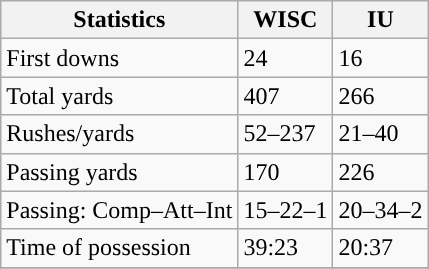<table class="wikitable" style="float: left;">
<tr>
<th>Statistics</th>
<th>WISC</th>
<th>IU</th>
</tr>
<tr>
<td>First downs</td>
<td>24</td>
<td>16</td>
</tr>
<tr>
<td>Total yards</td>
<td>407</td>
<td>266</td>
</tr>
<tr>
<td>Rushes/yards</td>
<td>52–237</td>
<td>21–40</td>
</tr>
<tr>
<td>Passing yards</td>
<td>170</td>
<td>226</td>
</tr>
<tr>
<td>Passing: Comp–Att–Int</td>
<td>15–22–1</td>
<td>20–34–2</td>
</tr>
<tr>
<td>Time of possession</td>
<td>39:23</td>
<td>20:37</td>
</tr>
<tr>
</tr>
</table>
